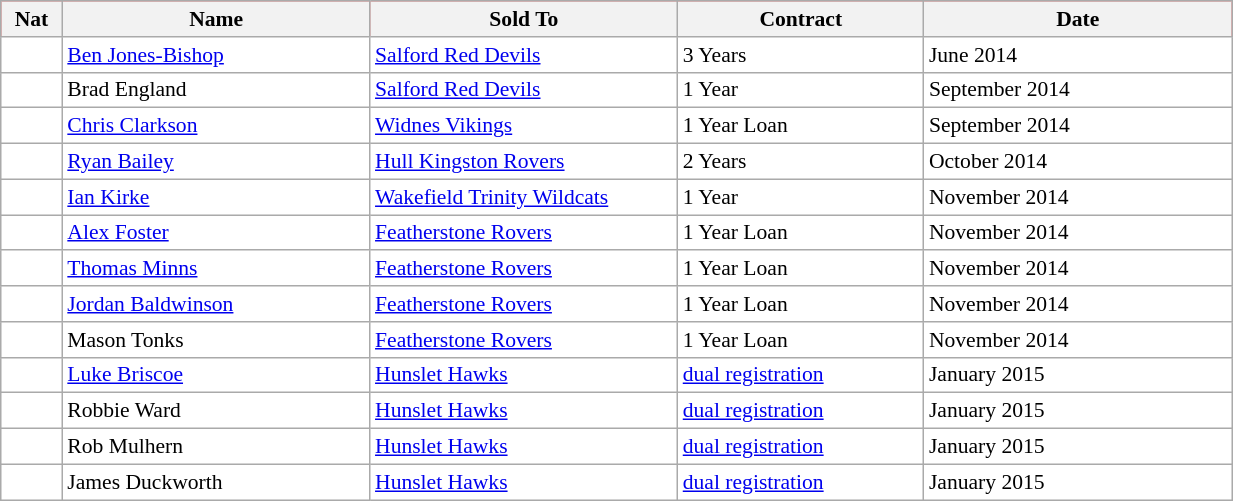<table class="wikitable"  style="width:65%; font-size:90%;">
<tr style="background:#f00;">
<th width=5%>Nat</th>
<th width=25%>Name</th>
<th width=25%>Sold To</th>
<th width=20%>Contract</th>
<th width=25%>Date</th>
</tr>
<tr style="background:#fff;">
<td width=5%></td>
<td width=25%><a href='#'>Ben Jones-Bishop</a></td>
<td width=25%><a href='#'>Salford Red Devils</a></td>
<td width=20%>3 Years</td>
<td width=25%>June 2014</td>
</tr>
<tr style="background:#fff;">
<td width=5%></td>
<td width=25%>Brad England</td>
<td width=25%><a href='#'>Salford Red Devils</a></td>
<td width=20%>1 Year</td>
<td width=25%>September 2014</td>
</tr>
<tr style="background:#fff;">
<td width=5%></td>
<td width=25%><a href='#'>Chris Clarkson</a></td>
<td width=25%><a href='#'>Widnes Vikings</a></td>
<td width=20%>1 Year Loan</td>
<td width=25%>September 2014</td>
</tr>
<tr style="background:#fff;">
<td width=5%></td>
<td width=25%><a href='#'>Ryan Bailey</a></td>
<td width=25%><a href='#'>Hull Kingston Rovers</a></td>
<td width=20%>2 Years</td>
<td width=25%>October 2014</td>
</tr>
<tr style="background:#fff;">
<td width=5%></td>
<td width=25%><a href='#'>Ian Kirke</a></td>
<td width=25%><a href='#'>Wakefield Trinity Wildcats</a></td>
<td width=20%>1 Year</td>
<td width=25%>November 2014</td>
</tr>
<tr style="background:#fff;">
<td width=5%></td>
<td width=25%><a href='#'>Alex Foster</a></td>
<td width=25%><a href='#'>Featherstone Rovers</a></td>
<td width=20%>1 Year Loan</td>
<td width=25%>November 2014</td>
</tr>
<tr style="background:#fff;">
<td width=5%></td>
<td width=25%><a href='#'>Thomas Minns</a></td>
<td width=25%><a href='#'>Featherstone Rovers</a></td>
<td width=20%>1 Year Loan</td>
<td width=25%>November 2014</td>
</tr>
<tr style="background:#fff;">
<td width=5%></td>
<td width=25%><a href='#'>Jordan Baldwinson</a></td>
<td width=25%><a href='#'>Featherstone Rovers</a></td>
<td width=20%>1 Year Loan</td>
<td width=25%>November 2014</td>
</tr>
<tr style="background:#fff;">
<td width=5%></td>
<td width=25%>Mason Tonks</td>
<td width=25%><a href='#'>Featherstone Rovers</a></td>
<td width=20%>1 Year Loan</td>
<td width=25%>November 2014</td>
</tr>
<tr style="background:#fff;">
<td width=5%></td>
<td width=25%><a href='#'>Luke Briscoe</a></td>
<td width=25%><a href='#'>Hunslet Hawks</a></td>
<td width=20%><a href='#'>dual registration</a></td>
<td width=25%>January 2015</td>
</tr>
<tr style="background:#fff;">
<td width=5%></td>
<td width=25%>Robbie Ward</td>
<td width=25%><a href='#'>Hunslet Hawks</a></td>
<td width=20%><a href='#'>dual registration</a></td>
<td width=25%>January 2015</td>
</tr>
<tr style="background:#fff;">
<td width=5%></td>
<td width=25%>Rob Mulhern</td>
<td width=25%><a href='#'>Hunslet Hawks</a></td>
<td width=20%><a href='#'>dual registration</a></td>
<td width=25%>January 2015</td>
</tr>
<tr style="background:#fff;">
<td width=5%></td>
<td width=25%>James Duckworth</td>
<td width=25%><a href='#'>Hunslet Hawks</a></td>
<td width=20%><a href='#'>dual registration</a></td>
<td width=25%>January 2015</td>
</tr>
</table>
